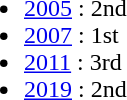<table border="0" cellpadding="2">
<tr valign="top">
<td><br><ul><li><a href='#'>2005</a> :  2nd</li><li><a href='#'>2007</a> :  1st</li><li><a href='#'>2011</a> :  3rd</li><li><a href='#'>2019</a> :  2nd</li></ul></td>
</tr>
</table>
